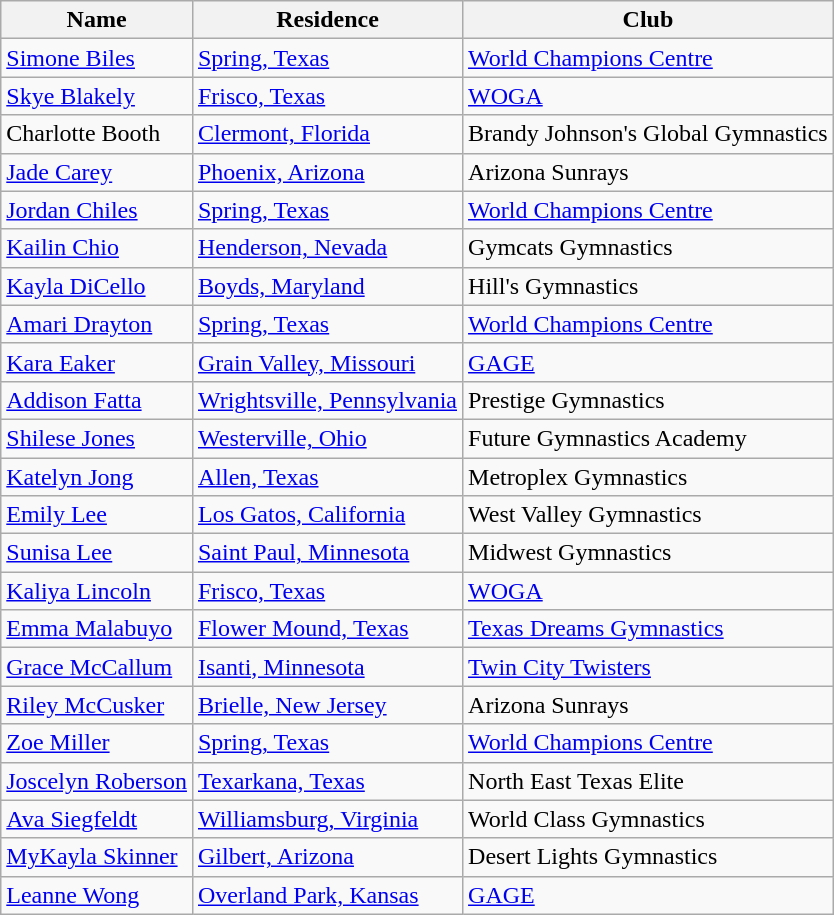<table class="wikitable sortable">
<tr>
<th>Name</th>
<th>Residence</th>
<th>Club</th>
</tr>
<tr>
<td><a href='#'>Simone Biles</a></td>
<td><a href='#'>Spring, Texas</a></td>
<td><a href='#'>World Champions Centre</a></td>
</tr>
<tr>
<td><a href='#'>Skye Blakely</a></td>
<td><a href='#'>Frisco, Texas</a></td>
<td><a href='#'>WOGA</a></td>
</tr>
<tr>
<td>Charlotte Booth</td>
<td><a href='#'>Clermont, Florida</a></td>
<td>Brandy Johnson's Global Gymnastics</td>
</tr>
<tr>
<td><a href='#'>Jade Carey</a></td>
<td><a href='#'>Phoenix, Arizona</a></td>
<td>Arizona Sunrays</td>
</tr>
<tr>
<td><a href='#'>Jordan Chiles</a></td>
<td><a href='#'>Spring, Texas</a></td>
<td><a href='#'>World Champions Centre</a></td>
</tr>
<tr>
<td><a href='#'>Kailin Chio</a></td>
<td><a href='#'>Henderson, Nevada</a></td>
<td>Gymcats Gymnastics</td>
</tr>
<tr>
<td><a href='#'>Kayla DiCello</a></td>
<td><a href='#'>Boyds, Maryland</a></td>
<td>Hill's Gymnastics</td>
</tr>
<tr>
<td><a href='#'>Amari Drayton</a></td>
<td><a href='#'>Spring, Texas</a></td>
<td><a href='#'>World Champions Centre</a></td>
</tr>
<tr>
<td><a href='#'>Kara Eaker</a></td>
<td><a href='#'>Grain Valley, Missouri</a></td>
<td><a href='#'>GAGE</a></td>
</tr>
<tr>
<td><a href='#'>Addison Fatta</a></td>
<td><a href='#'>Wrightsville, Pennsylvania</a></td>
<td>Prestige Gymnastics</td>
</tr>
<tr>
<td><a href='#'>Shilese Jones</a></td>
<td><a href='#'>Westerville, Ohio</a></td>
<td>Future Gymnastics Academy</td>
</tr>
<tr>
<td><a href='#'>Katelyn Jong</a></td>
<td><a href='#'>Allen, Texas</a></td>
<td>Metroplex Gymnastics</td>
</tr>
<tr>
<td><a href='#'>Emily Lee</a></td>
<td><a href='#'>Los Gatos, California</a></td>
<td>West Valley Gymnastics</td>
</tr>
<tr>
<td><a href='#'>Sunisa Lee</a></td>
<td><a href='#'>Saint Paul, Minnesota</a></td>
<td>Midwest Gymnastics</td>
</tr>
<tr>
<td><a href='#'>Kaliya Lincoln</a></td>
<td><a href='#'>Frisco, Texas</a></td>
<td><a href='#'>WOGA</a></td>
</tr>
<tr>
<td><a href='#'>Emma Malabuyo</a></td>
<td><a href='#'>Flower Mound, Texas</a></td>
<td><a href='#'>Texas Dreams Gymnastics</a></td>
</tr>
<tr>
<td><a href='#'>Grace McCallum</a></td>
<td><a href='#'>Isanti, Minnesota</a></td>
<td><a href='#'>Twin City Twisters</a></td>
</tr>
<tr>
<td><a href='#'>Riley McCusker</a></td>
<td><a href='#'>Brielle, New Jersey</a></td>
<td>Arizona Sunrays</td>
</tr>
<tr>
<td><a href='#'>Zoe Miller</a></td>
<td><a href='#'>Spring, Texas</a></td>
<td><a href='#'>World Champions Centre</a></td>
</tr>
<tr>
<td><a href='#'>Joscelyn Roberson</a></td>
<td><a href='#'>Texarkana, Texas</a></td>
<td>North East Texas Elite</td>
</tr>
<tr>
<td><a href='#'>Ava Siegfeldt</a></td>
<td><a href='#'>Williamsburg, Virginia</a></td>
<td>World Class Gymnastics</td>
</tr>
<tr>
<td><a href='#'>MyKayla Skinner</a></td>
<td><a href='#'>Gilbert, Arizona</a></td>
<td>Desert Lights Gymnastics</td>
</tr>
<tr>
<td><a href='#'>Leanne Wong</a></td>
<td><a href='#'>Overland Park, Kansas</a></td>
<td><a href='#'>GAGE</a></td>
</tr>
</table>
